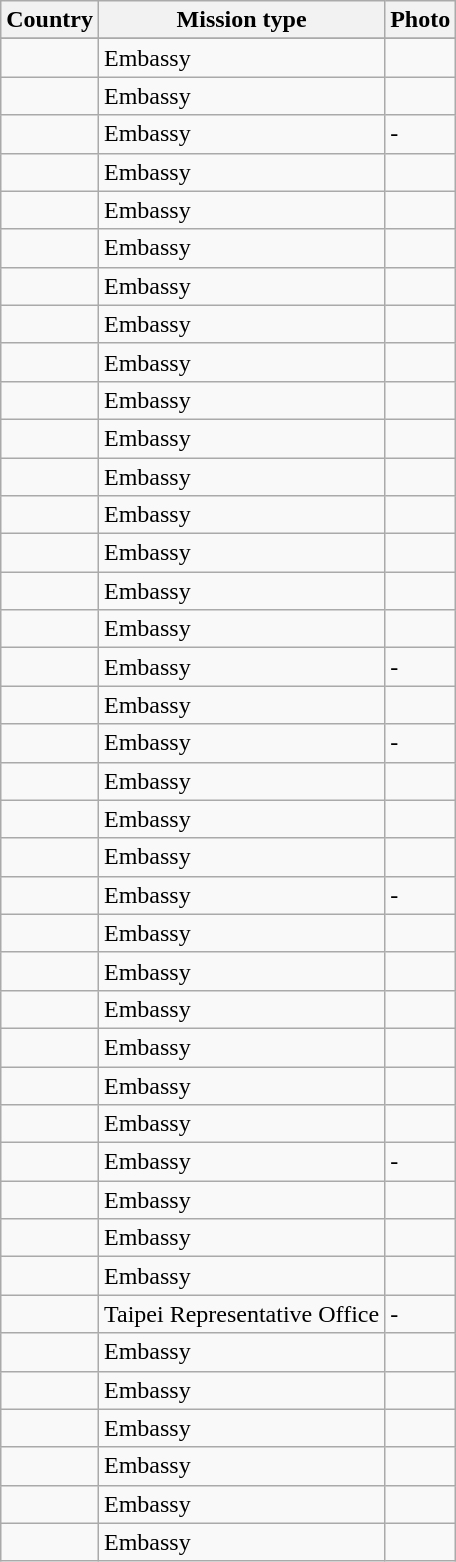<table class="wikitable sortable">
<tr valign="middle">
<th>Country</th>
<th>Mission type</th>
<th>Photo</th>
</tr>
<tr style="font-weight:bold; background-color: #DDDDDD">
</tr>
<tr>
<td></td>
<td>Embassy</td>
<td></td>
</tr>
<tr>
<td></td>
<td>Embassy</td>
<td></td>
</tr>
<tr>
<td></td>
<td>Embassy</td>
<td>-</td>
</tr>
<tr>
<td></td>
<td>Embassy</td>
<td></td>
</tr>
<tr>
<td></td>
<td>Embassy</td>
<td></td>
</tr>
<tr>
<td></td>
<td>Embassy</td>
<td></td>
</tr>
<tr>
<td></td>
<td>Embassy</td>
<td></td>
</tr>
<tr>
<td></td>
<td>Embassy</td>
<td></td>
</tr>
<tr>
<td></td>
<td>Embassy</td>
<td></td>
</tr>
<tr>
<td></td>
<td>Embassy</td>
<td></td>
</tr>
<tr>
<td></td>
<td>Embassy</td>
<td></td>
</tr>
<tr>
<td></td>
<td>Embassy</td>
<td></td>
</tr>
<tr>
<td></td>
<td>Embassy</td>
<td></td>
</tr>
<tr>
<td></td>
<td>Embassy</td>
<td></td>
</tr>
<tr>
<td></td>
<td>Embassy</td>
<td></td>
</tr>
<tr>
<td></td>
<td>Embassy</td>
<td></td>
</tr>
<tr>
<td></td>
<td>Embassy</td>
<td>-</td>
</tr>
<tr>
<td></td>
<td>Embassy</td>
<td></td>
</tr>
<tr>
<td></td>
<td>Embassy</td>
<td>-</td>
</tr>
<tr>
<td></td>
<td>Embassy</td>
<td></td>
</tr>
<tr>
<td></td>
<td>Embassy</td>
<td></td>
</tr>
<tr>
<td></td>
<td>Embassy</td>
<td></td>
</tr>
<tr>
<td></td>
<td>Embassy</td>
<td>-</td>
</tr>
<tr>
<td></td>
<td>Embassy</td>
<td></td>
</tr>
<tr>
<td></td>
<td>Embassy</td>
<td></td>
</tr>
<tr>
<td></td>
<td>Embassy</td>
<td></td>
</tr>
<tr>
<td></td>
<td>Embassy</td>
<td></td>
</tr>
<tr>
<td></td>
<td>Embassy</td>
<td></td>
</tr>
<tr>
<td></td>
<td>Embassy</td>
<td></td>
</tr>
<tr>
<td></td>
<td>Embassy</td>
<td>-</td>
</tr>
<tr>
<td></td>
<td>Embassy</td>
<td></td>
</tr>
<tr>
<td></td>
<td>Embassy</td>
<td></td>
</tr>
<tr>
<td></td>
<td>Embassy</td>
<td></td>
</tr>
<tr>
<td></td>
<td>Taipei Representative Office</td>
<td>-</td>
</tr>
<tr>
<td></td>
<td>Embassy</td>
<td></td>
</tr>
<tr>
<td></td>
<td>Embassy</td>
<td></td>
</tr>
<tr>
<td></td>
<td>Embassy</td>
<td></td>
</tr>
<tr>
<td></td>
<td>Embassy</td>
<td></td>
</tr>
<tr>
<td></td>
<td>Embassy</td>
<td></td>
</tr>
<tr>
<td></td>
<td>Embassy</td>
<td></td>
</tr>
</table>
